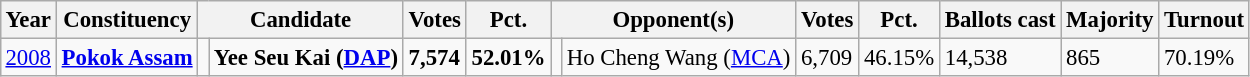<table class="wikitable" style="margin:0.5em ; font-size:95%">
<tr>
<th>Year</th>
<th>Constituency</th>
<th colspan="2">Candidate</th>
<th>Votes</th>
<th>Pct.</th>
<th colspan="2">Opponent(s)</th>
<th>Votes</th>
<th>Pct.</th>
<th>Ballots cast</th>
<th>Majority</th>
<th>Turnout</th>
</tr>
<tr>
<td><a href='#'>2008</a></td>
<td><a href='#'><strong>Pokok Assam</strong></a></td>
<td></td>
<td><strong>Yee Seu Kai (<a href='#'>DAP</a>)</strong></td>
<td><strong>7,574</strong></td>
<td><strong>52.01%</strong></td>
<td></td>
<td>Ho Cheng Wang (<a href='#'>MCA</a>)</td>
<td>6,709</td>
<td>46.15%</td>
<td>14,538</td>
<td>865</td>
<td>70.19%</td>
</tr>
</table>
